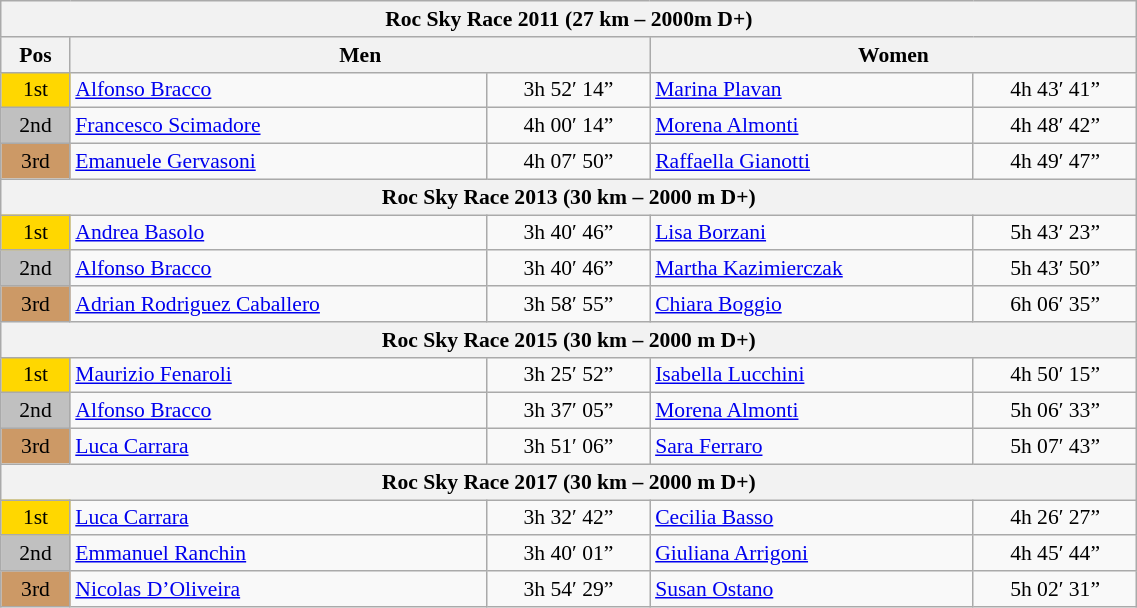<table class="wikitable" width=60% style="font-size:90%; text-align:center;">
<tr>
<th colspan=5>Roc Sky Race 2011 (27 km – 2000m D+)</th>
</tr>
<tr>
<th>Pos</th>
<th colspan=2>Men</th>
<th colspan=2>Women</th>
</tr>
<tr>
<td bgcolor=gold>1st</td>
<td align=left><a href='#'>Alfonso Bracco</a></td>
<td>3h 52′ 14”</td>
<td align=left><a href='#'>Marina Plavan</a></td>
<td>4h 43′ 41”</td>
</tr>
<tr>
<td bgcolor=silver>2nd</td>
<td align=left><a href='#'>Francesco Scimadore</a></td>
<td>4h 00′ 14”</td>
<td align=left><a href='#'>Morena Almonti</a></td>
<td>4h 48′ 42”</td>
</tr>
<tr>
<td bgcolor=cc9966>3rd</td>
<td align=left><a href='#'>Emanuele Gervasoni</a></td>
<td>4h 07′ 50”</td>
<td align=left><a href='#'>Raffaella Gianotti</a></td>
<td>4h 49′ 47”</td>
</tr>
<tr>
<th colspan=5>Roc Sky Race 2013 (30 km  – 2000 m D+)</th>
</tr>
<tr>
<td bgcolor=gold>1st</td>
<td align=left><a href='#'>Andrea Basolo</a></td>
<td>3h 40′ 46”</td>
<td align=left><a href='#'>Lisa Borzani</a></td>
<td>5h 43′ 23”</td>
</tr>
<tr>
<td bgcolor=silver>2nd</td>
<td align=left><a href='#'>Alfonso Bracco</a></td>
<td>3h 40′ 46”</td>
<td align=left><a href='#'>Martha Kazimierczak</a></td>
<td>5h 43′ 50”</td>
</tr>
<tr>
<td bgcolor=cc9966>3rd</td>
<td align=left><a href='#'>Adrian Rodriguez Caballero</a></td>
<td>3h 58′ 55”</td>
<td align=left><a href='#'>Chiara Boggio</a></td>
<td>6h 06′ 35”</td>
</tr>
<tr>
<th colspan=5>Roc Sky Race 2015 (30 km  – 2000 m D+)</th>
</tr>
<tr>
<td bgcolor=gold>1st</td>
<td align=left><a href='#'>Maurizio Fenaroli</a></td>
<td>3h 25′ 52”</td>
<td align=left><a href='#'>Isabella Lucchini</a></td>
<td>4h 50′ 15”</td>
</tr>
<tr>
<td bgcolor=silver>2nd</td>
<td align=left><a href='#'>Alfonso Bracco</a></td>
<td>3h 37′ 05”</td>
<td align=left><a href='#'>Morena Almonti</a></td>
<td>5h 06′ 33”</td>
</tr>
<tr>
<td bgcolor=cc9966>3rd</td>
<td align=left><a href='#'>Luca Carrara</a></td>
<td>3h 51′ 06”</td>
<td align=left><a href='#'>Sara Ferraro</a></td>
<td>5h 07′ 43”</td>
</tr>
<tr>
<th colspan=5>Roc Sky Race 2017 (30 km  – 2000 m D+)</th>
</tr>
<tr>
<td bgcolor=gold>1st</td>
<td align=left><a href='#'>Luca Carrara</a></td>
<td>3h 32′ 42”</td>
<td align=left><a href='#'>Cecilia Basso</a></td>
<td>4h 26′ 27”</td>
</tr>
<tr>
<td bgcolor=silver>2nd</td>
<td align=left><a href='#'>Emmanuel Ranchin</a></td>
<td>3h 40′ 01”</td>
<td align=left><a href='#'>Giuliana Arrigoni</a></td>
<td>4h 45′ 44”</td>
</tr>
<tr>
<td bgcolor=cc9966>3rd</td>
<td align=left><a href='#'>Nicolas D’Oliveira</a></td>
<td>3h 54′ 29”</td>
<td align=left><a href='#'>Susan Ostano</a></td>
<td>5h 02′ 31”</td>
</tr>
</table>
